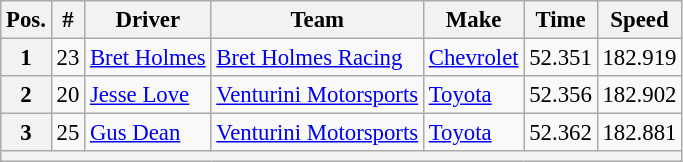<table class="wikitable" style="font-size:95%">
<tr>
<th>Pos.</th>
<th>#</th>
<th>Driver</th>
<th>Team</th>
<th>Make</th>
<th>Time</th>
<th>Speed</th>
</tr>
<tr>
<th>1</th>
<td>23</td>
<td><a href='#'>Bret Holmes</a></td>
<td><a href='#'>Bret Holmes Racing</a></td>
<td><a href='#'>Chevrolet</a></td>
<td>52.351</td>
<td>182.919</td>
</tr>
<tr>
<th>2</th>
<td>20</td>
<td><a href='#'>Jesse Love</a></td>
<td><a href='#'>Venturini Motorsports</a></td>
<td><a href='#'>Toyota</a></td>
<td>52.356</td>
<td>182.902</td>
</tr>
<tr>
<th>3</th>
<td>25</td>
<td><a href='#'>Gus Dean</a></td>
<td><a href='#'>Venturini Motorsports</a></td>
<td><a href='#'>Toyota</a></td>
<td>52.362</td>
<td>182.881</td>
</tr>
<tr>
<th colspan="7"></th>
</tr>
</table>
